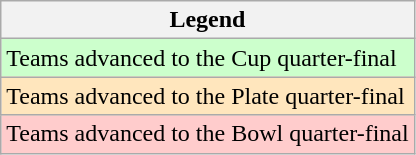<table class="wikitable">
<tr>
<th>Legend</th>
</tr>
<tr bgcolor=ccffcc>
<td align=left>Teams advanced to the Cup quarter-final</td>
</tr>
<tr bgcolor=ffe6bd>
<td align=left>Teams advanced to the Plate quarter-final</td>
</tr>
<tr bgcolor=ffcccc>
<td align=left>Teams advanced to the Bowl quarter-final</td>
</tr>
</table>
